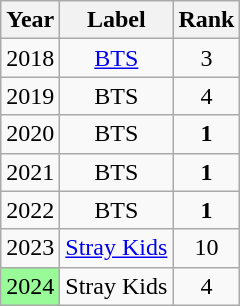<table class="wikitable sortable" style="text-align:center">
<tr>
<th>Year</th>
<th>Label</th>
<th>Rank</th>
</tr>
<tr>
<td>2018</td>
<td><a href='#'>BTS</a></td>
<td>3</td>
</tr>
<tr>
<td>2019</td>
<td>BTS</td>
<td>4</td>
</tr>
<tr>
<td>2020</td>
<td>BTS</td>
<td><span><strong>1</strong></span></td>
</tr>
<tr>
<td>2021</td>
<td>BTS</td>
<td><span><strong>1</strong></span></td>
</tr>
<tr>
<td>2022</td>
<td>BTS</td>
<td><span><strong>1</strong></span></td>
</tr>
<tr>
<td>2023</td>
<td><a href='#'>Stray Kids</a></td>
<td>10</td>
</tr>
<tr>
<td style="background:palegreen">2024</td>
<td>Stray Kids</td>
<td>4</td>
</tr>
</table>
